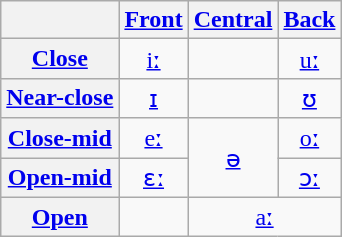<table class="wikitable" style="text-align:center">
<tr>
<th></th>
<th><a href='#'>Front</a></th>
<th><a href='#'>Central</a></th>
<th><a href='#'>Back</a></th>
</tr>
<tr align="center">
<th><a href='#'>Close</a></th>
<td><a href='#'>iː</a></td>
<td></td>
<td><a href='#'>uː</a></td>
</tr>
<tr>
<th><a href='#'>Near-close</a></th>
<td><a href='#'>ɪ</a></td>
<td></td>
<td><a href='#'>ʊ</a></td>
</tr>
<tr>
<th><a href='#'>Close-mid</a></th>
<td><a href='#'>eː</a></td>
<td rowspan="2"><a href='#'>ə</a></td>
<td><a href='#'>oː</a></td>
</tr>
<tr>
<th><a href='#'>Open-mid</a></th>
<td><a href='#'>ɛː</a></td>
<td><a href='#'>ɔː</a></td>
</tr>
<tr align="center">
<th><a href='#'>Open</a></th>
<td></td>
<td colspan="2"><a href='#'>aː</a></td>
</tr>
</table>
